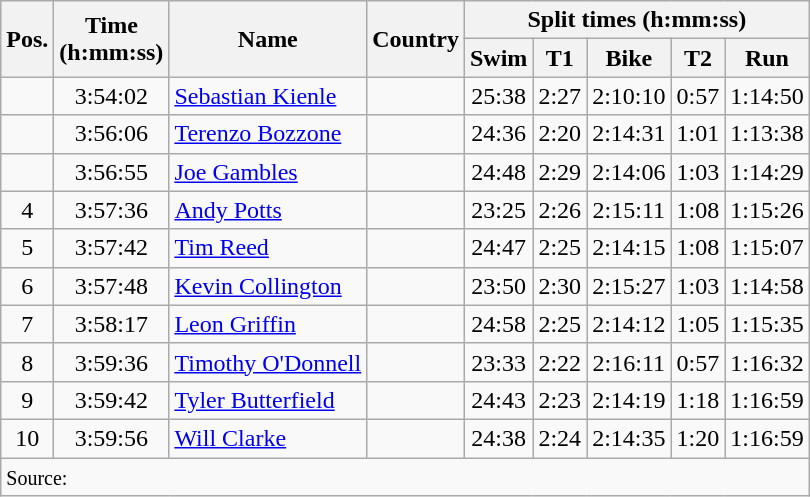<table class="wikitable" style="text-align:center">
<tr>
<th rowspan="2">Pos.</th>
<th rowspan="2">Time<br>(h:mm:ss)</th>
<th rowspan="2">Name</th>
<th rowspan="2">Country</th>
<th colspan="5">Split times (h:mm:ss)</th>
</tr>
<tr>
<th>Swim</th>
<th>T1</th>
<th>Bike</th>
<th>T2</th>
<th>Run</th>
</tr>
<tr>
<td></td>
<td>3:54:02</td>
<td align="left"><a href='#'>Sebastian Kienle</a></td>
<td align="left"></td>
<td>25:38</td>
<td>2:27</td>
<td>2:10:10</td>
<td>0:57</td>
<td>1:14:50</td>
</tr>
<tr>
<td></td>
<td>3:56:06</td>
<td align="left"><a href='#'>Terenzo Bozzone</a></td>
<td align="left"></td>
<td>24:36</td>
<td>2:20</td>
<td>2:14:31</td>
<td>1:01</td>
<td>1:13:38</td>
</tr>
<tr>
<td></td>
<td>3:56:55</td>
<td align="left"><a href='#'>Joe Gambles</a></td>
<td align="left"></td>
<td>24:48</td>
<td>2:29</td>
<td>2:14:06</td>
<td>1:03</td>
<td>1:14:29</td>
</tr>
<tr>
<td>4</td>
<td>3:57:36</td>
<td align="left"><a href='#'>Andy Potts</a></td>
<td align="left"></td>
<td>23:25</td>
<td>2:26</td>
<td>2:15:11</td>
<td>1:08</td>
<td>1:15:26</td>
</tr>
<tr>
<td>5</td>
<td>3:57:42</td>
<td align="left"><a href='#'>Tim Reed</a></td>
<td align="left"></td>
<td>24:47</td>
<td>2:25</td>
<td>2:14:15</td>
<td>1:08</td>
<td>1:15:07</td>
</tr>
<tr>
<td>6</td>
<td>3:57:48</td>
<td align="left"><a href='#'>Kevin Collington</a></td>
<td align="left"></td>
<td>23:50</td>
<td>2:30</td>
<td>2:15:27</td>
<td>1:03</td>
<td>1:14:58</td>
</tr>
<tr>
<td>7</td>
<td>3:58:17</td>
<td align="left"><a href='#'>Leon Griffin</a></td>
<td align="left"></td>
<td>24:58</td>
<td>2:25</td>
<td>2:14:12</td>
<td>1:05</td>
<td>1:15:35</td>
</tr>
<tr>
<td>8</td>
<td>3:59:36</td>
<td align="left"><a href='#'>Timothy O'Donnell</a></td>
<td align="left"></td>
<td>23:33</td>
<td>2:22</td>
<td>2:16:11</td>
<td>0:57</td>
<td>1:16:32</td>
</tr>
<tr>
<td>9</td>
<td>3:59:42</td>
<td align="left"><a href='#'>Tyler Butterfield</a></td>
<td align="left"></td>
<td>24:43</td>
<td>2:23</td>
<td>2:14:19</td>
<td>1:18</td>
<td>1:16:59</td>
</tr>
<tr>
<td>10</td>
<td>3:59:56</td>
<td align="left"><a href='#'>Will Clarke</a></td>
<td align="left"></td>
<td>24:38</td>
<td>2:24</td>
<td>2:14:35</td>
<td>1:20</td>
<td>1:16:59</td>
</tr>
<tr>
<td colspan="9" align="left"><small>Source:</small></td>
</tr>
</table>
